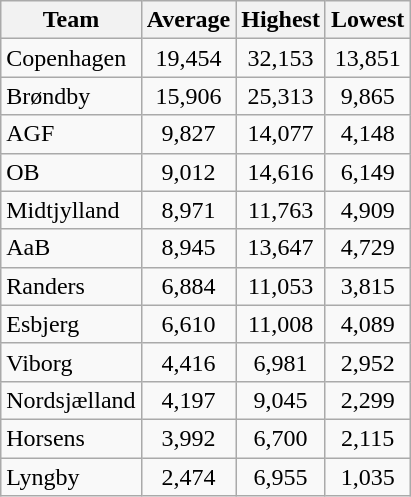<table class="wikitable sortable">
<tr>
<th>Team</th>
<th>Average</th>
<th>Highest</th>
<th>Lowest</th>
</tr>
<tr>
<td>Copenhagen</td>
<td style="text-align:center;">19,454</td>
<td style="text-align:center;">32,153</td>
<td style="text-align:center;">13,851</td>
</tr>
<tr>
<td>Brøndby</td>
<td style="text-align:center;">15,906</td>
<td style="text-align:center;">25,313</td>
<td style="text-align:center;">9,865</td>
</tr>
<tr>
<td>AGF</td>
<td style="text-align:center;">9,827</td>
<td style="text-align:center;">14,077</td>
<td style="text-align:center;">4,148</td>
</tr>
<tr>
<td>OB</td>
<td style="text-align:center;">9,012</td>
<td style="text-align:center;">14,616</td>
<td style="text-align:center;">6,149</td>
</tr>
<tr>
<td>Midtjylland</td>
<td style="text-align:center;">8,971</td>
<td style="text-align:center;">11,763</td>
<td style="text-align:center;">4,909</td>
</tr>
<tr>
<td>AaB</td>
<td style="text-align:center;">8,945</td>
<td style="text-align:center;">13,647</td>
<td style="text-align:center;">4,729</td>
</tr>
<tr>
<td>Randers</td>
<td style="text-align:center;">6,884</td>
<td style="text-align:center;">11,053</td>
<td style="text-align:center;">3,815</td>
</tr>
<tr>
<td>Esbjerg</td>
<td style="text-align:center;">6,610</td>
<td style="text-align:center;">11,008</td>
<td style="text-align:center;">4,089</td>
</tr>
<tr>
<td>Viborg</td>
<td style="text-align:center;">4,416</td>
<td style="text-align:center;">6,981</td>
<td style="text-align:center;">2,952</td>
</tr>
<tr>
<td>Nordsjælland</td>
<td style="text-align:center;">4,197</td>
<td style="text-align:center;">9,045</td>
<td style="text-align:center;">2,299</td>
</tr>
<tr>
<td>Horsens</td>
<td style="text-align:center;">3,992</td>
<td style="text-align:center;">6,700</td>
<td style="text-align:center;">2,115</td>
</tr>
<tr>
<td>Lyngby</td>
<td style="text-align:center;">2,474</td>
<td style="text-align:center;">6,955</td>
<td style="text-align:center;">1,035</td>
</tr>
</table>
